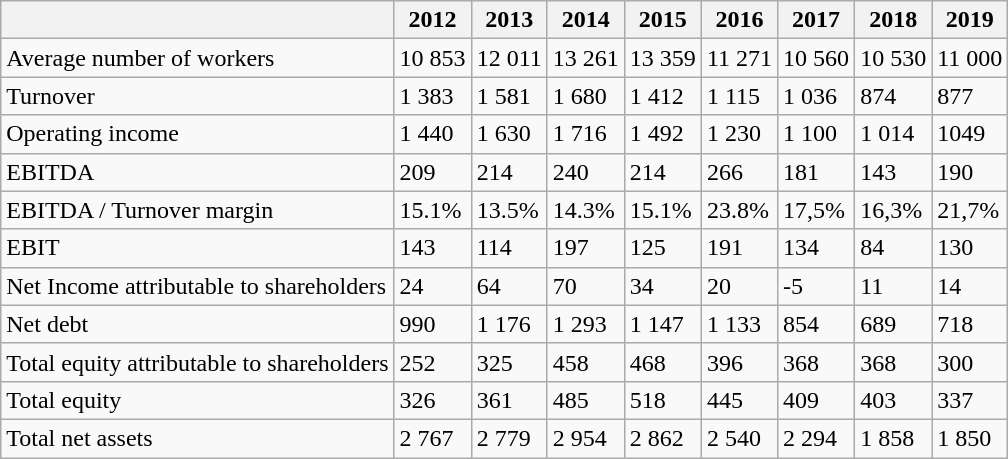<table class="wikitable">
<tr>
<th></th>
<th>2012</th>
<th>2013</th>
<th>2014</th>
<th>2015</th>
<th>2016</th>
<th>2017</th>
<th>2018</th>
<th>2019</th>
</tr>
<tr>
<td>Average number of workers</td>
<td>10 853</td>
<td>12 011</td>
<td>13 261</td>
<td>13 359</td>
<td>11 271</td>
<td>10 560</td>
<td>10 530</td>
<td>11 000</td>
</tr>
<tr>
<td>Turnover</td>
<td>1 383</td>
<td>1 581</td>
<td>1 680</td>
<td>1 412</td>
<td>1 115</td>
<td>1 036</td>
<td>874</td>
<td>877</td>
</tr>
<tr>
<td>Operating income</td>
<td>1 440</td>
<td>1 630</td>
<td>1 716</td>
<td>1 492</td>
<td>1 230</td>
<td>1 100</td>
<td>1 014</td>
<td>1049</td>
</tr>
<tr>
<td>EBITDA</td>
<td>209</td>
<td>214</td>
<td>240</td>
<td>214</td>
<td>266</td>
<td>181</td>
<td>143</td>
<td>190</td>
</tr>
<tr>
<td>EBITDA / Turnover margin</td>
<td>15.1%</td>
<td>13.5%</td>
<td>14.3%</td>
<td>15.1%</td>
<td>23.8%</td>
<td>17,5%</td>
<td>16,3%</td>
<td>21,7%</td>
</tr>
<tr>
<td>EBIT</td>
<td>143</td>
<td>114</td>
<td>197</td>
<td>125</td>
<td>191</td>
<td>134</td>
<td>84</td>
<td>130</td>
</tr>
<tr>
<td>Net Income attributable to shareholders</td>
<td>24</td>
<td>64</td>
<td>70</td>
<td>34</td>
<td>20</td>
<td>-5</td>
<td>11</td>
<td>14</td>
</tr>
<tr>
<td>Net debt</td>
<td>990</td>
<td>1 176</td>
<td>1 293</td>
<td>1 147</td>
<td>1 133</td>
<td>854</td>
<td>689</td>
<td>718</td>
</tr>
<tr>
<td>Total equity attributable to shareholders</td>
<td>252</td>
<td>325</td>
<td>458</td>
<td>468</td>
<td>396</td>
<td>368</td>
<td>368</td>
<td>300</td>
</tr>
<tr>
<td>Total equity</td>
<td>326</td>
<td>361</td>
<td>485</td>
<td>518</td>
<td>445</td>
<td>409</td>
<td>403</td>
<td>337</td>
</tr>
<tr>
<td>Total net assets</td>
<td>2 767</td>
<td>2 779</td>
<td>2 954</td>
<td>2 862</td>
<td>2 540</td>
<td>2 294</td>
<td>1 858</td>
<td>1 850</td>
</tr>
</table>
